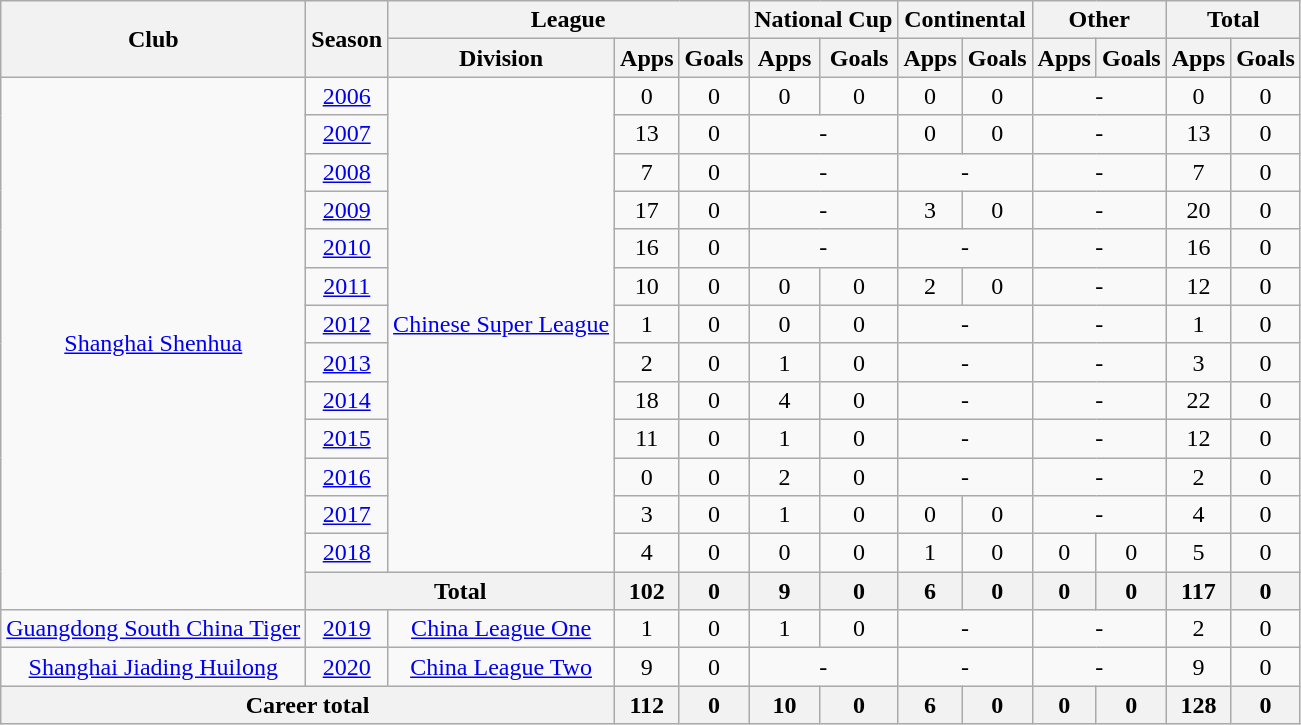<table class="wikitable" style="text-align: center">
<tr>
<th rowspan="2">Club</th>
<th rowspan="2">Season</th>
<th colspan="3">League</th>
<th colspan="2">National Cup</th>
<th colspan="2">Continental</th>
<th colspan="2">Other</th>
<th colspan="2">Total</th>
</tr>
<tr>
<th>Division</th>
<th>Apps</th>
<th>Goals</th>
<th>Apps</th>
<th>Goals</th>
<th>Apps</th>
<th>Goals</th>
<th>Apps</th>
<th>Goals</th>
<th>Apps</th>
<th>Goals</th>
</tr>
<tr>
<td rowspan=14><a href='#'>Shanghai Shenhua</a></td>
<td><a href='#'>2006</a></td>
<td rowspan="13"><a href='#'>Chinese Super League</a></td>
<td>0</td>
<td>0</td>
<td>0</td>
<td>0</td>
<td>0</td>
<td>0</td>
<td colspan="2">-</td>
<td>0</td>
<td>0</td>
</tr>
<tr>
<td><a href='#'>2007</a></td>
<td>13</td>
<td>0</td>
<td colspan="2">-</td>
<td>0</td>
<td>0</td>
<td colspan="2">-</td>
<td>13</td>
<td>0</td>
</tr>
<tr>
<td><a href='#'>2008</a></td>
<td>7</td>
<td>0</td>
<td colspan="2">-</td>
<td colspan="2">-</td>
<td colspan="2">-</td>
<td>7</td>
<td>0</td>
</tr>
<tr>
<td><a href='#'>2009</a></td>
<td>17</td>
<td>0</td>
<td colspan="2">-</td>
<td>3</td>
<td>0</td>
<td colspan="2">-</td>
<td>20</td>
<td>0</td>
</tr>
<tr>
<td><a href='#'>2010</a></td>
<td>16</td>
<td>0</td>
<td colspan="2">-</td>
<td colspan="2">-</td>
<td colspan="2">-</td>
<td>16</td>
<td>0</td>
</tr>
<tr>
<td><a href='#'>2011</a></td>
<td>10</td>
<td>0</td>
<td>0</td>
<td>0</td>
<td>2</td>
<td>0</td>
<td colspan="2">-</td>
<td>12</td>
<td>0</td>
</tr>
<tr>
<td><a href='#'>2012</a></td>
<td>1</td>
<td>0</td>
<td>0</td>
<td>0</td>
<td colspan="2">-</td>
<td colspan="2">-</td>
<td>1</td>
<td>0</td>
</tr>
<tr>
<td><a href='#'>2013</a></td>
<td>2</td>
<td>0</td>
<td>1</td>
<td>0</td>
<td colspan="2">-</td>
<td colspan="2">-</td>
<td>3</td>
<td>0</td>
</tr>
<tr>
<td><a href='#'>2014</a></td>
<td>18</td>
<td>0</td>
<td>4</td>
<td>0</td>
<td colspan="2">-</td>
<td colspan="2">-</td>
<td>22</td>
<td>0</td>
</tr>
<tr>
<td><a href='#'>2015</a></td>
<td>11</td>
<td>0</td>
<td>1</td>
<td>0</td>
<td colspan="2">-</td>
<td colspan="2">-</td>
<td>12</td>
<td>0</td>
</tr>
<tr>
<td><a href='#'>2016</a></td>
<td>0</td>
<td>0</td>
<td>2</td>
<td>0</td>
<td colspan="2">-</td>
<td colspan="2">-</td>
<td>2</td>
<td>0</td>
</tr>
<tr>
<td><a href='#'>2017</a></td>
<td>3</td>
<td>0</td>
<td>1</td>
<td>0</td>
<td>0</td>
<td>0</td>
<td colspan="2">-</td>
<td>4</td>
<td>0</td>
</tr>
<tr>
<td><a href='#'>2018</a></td>
<td>4</td>
<td>0</td>
<td>0</td>
<td>0</td>
<td>1</td>
<td>0</td>
<td>0</td>
<td>0</td>
<td>5</td>
<td>0</td>
</tr>
<tr>
<th colspan="2">Total</th>
<th>102</th>
<th>0</th>
<th>9</th>
<th>0</th>
<th>6</th>
<th>0</th>
<th>0</th>
<th>0</th>
<th>117</th>
<th>0</th>
</tr>
<tr>
<td><a href='#'>Guangdong South China Tiger</a></td>
<td><a href='#'>2019</a></td>
<td><a href='#'>China League One</a></td>
<td>1</td>
<td>0</td>
<td>1</td>
<td>0</td>
<td colspan="2">-</td>
<td colspan="2">-</td>
<td>2</td>
<td>0</td>
</tr>
<tr>
<td><a href='#'>Shanghai Jiading Huilong</a></td>
<td><a href='#'>2020</a></td>
<td><a href='#'>China League Two</a></td>
<td>9</td>
<td>0</td>
<td colspan="2">-</td>
<td colspan="2">-</td>
<td colspan="2">-</td>
<td>9</td>
<td>0</td>
</tr>
<tr>
<th colspan=3>Career total</th>
<th>112</th>
<th>0</th>
<th>10</th>
<th>0</th>
<th>6</th>
<th>0</th>
<th>0</th>
<th>0</th>
<th>128</th>
<th>0</th>
</tr>
</table>
